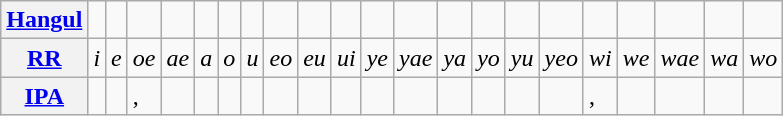<table class="wikitable">
<tr>
<th><a href='#'>Hangul</a> </th>
<td></td>
<td></td>
<td></td>
<td></td>
<td></td>
<td></td>
<td></td>
<td></td>
<td></td>
<td></td>
<td></td>
<td></td>
<td></td>
<td></td>
<td></td>
<td></td>
<td></td>
<td></td>
<td></td>
<td></td>
<td></td>
</tr>
<tr>
<th><a href='#'>RR</a></th>
<td><em>i</em></td>
<td><em>e</em></td>
<td><em>oe</em></td>
<td><em>ae</em></td>
<td><em>a</em></td>
<td><em>o</em></td>
<td><em>u</em></td>
<td><em>eo</em></td>
<td><em>eu</em></td>
<td><em>ui</em></td>
<td><em>ye</em></td>
<td><em>yae</em></td>
<td><em>ya</em></td>
<td><em>yo</em></td>
<td><em>yu</em></td>
<td><em>yeo</em></td>
<td><em>wi</em></td>
<td><em>we</em></td>
<td><em>wae</em></td>
<td><em>wa</em></td>
<td><em>wo</em></td>
</tr>
<tr>
<th><a href='#'>IPA</a></th>
<td></td>
<td></td>
<td>, </td>
<td></td>
<td></td>
<td></td>
<td></td>
<td></td>
<td></td>
<td></td>
<td></td>
<td></td>
<td></td>
<td></td>
<td></td>
<td></td>
<td>, </td>
<td></td>
<td></td>
<td></td>
<td></td>
</tr>
</table>
